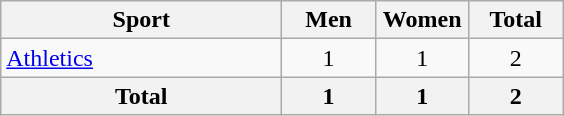<table class="wikitable sortable" style="text-align:center;">
<tr>
<th width=180>Sport</th>
<th width=55>Men</th>
<th width=55>Women</th>
<th width=55>Total</th>
</tr>
<tr>
<td align=left><a href='#'>Athletics</a></td>
<td>1</td>
<td>1</td>
<td>2</td>
</tr>
<tr>
<th>Total</th>
<th>1</th>
<th>1</th>
<th>2</th>
</tr>
</table>
